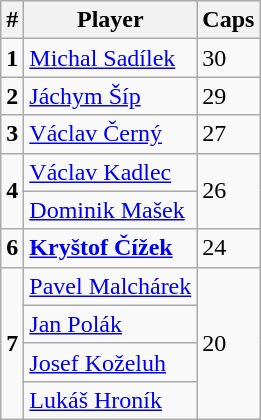<table class="wikitable">
<tr>
<th>#</th>
<th>Player</th>
<th>Caps</th>
</tr>
<tr>
<td><strong>1</strong></td>
<td><a href='#'>Michal Sadílek</a></td>
<td>30</td>
</tr>
<tr>
<td><strong>2</strong></td>
<td><a href='#'>Jáchym Šíp</a></td>
<td>29</td>
</tr>
<tr>
<td><strong>3</strong></td>
<td><a href='#'>Václav Černý</a></td>
<td>27</td>
</tr>
<tr>
<td rowspan="2"><strong>4</strong></td>
<td><a href='#'>Václav Kadlec</a></td>
<td rowspan="2">26</td>
</tr>
<tr>
<td><a href='#'>Dominik Mašek</a></td>
</tr>
<tr>
<td><strong>6</strong></td>
<td><strong><a href='#'>Kryštof Čížek</a></strong></td>
<td>24</td>
</tr>
<tr>
<td rowspan="4"><strong>7</strong></td>
<td><a href='#'>Pavel Malchárek</a></td>
<td rowspan="4">20</td>
</tr>
<tr>
<td><a href='#'>Jan Polák</a></td>
</tr>
<tr>
<td><a href='#'>Josef Koželuh</a></td>
</tr>
<tr>
<td><a href='#'>Lukáš Hroník</a></td>
</tr>
</table>
